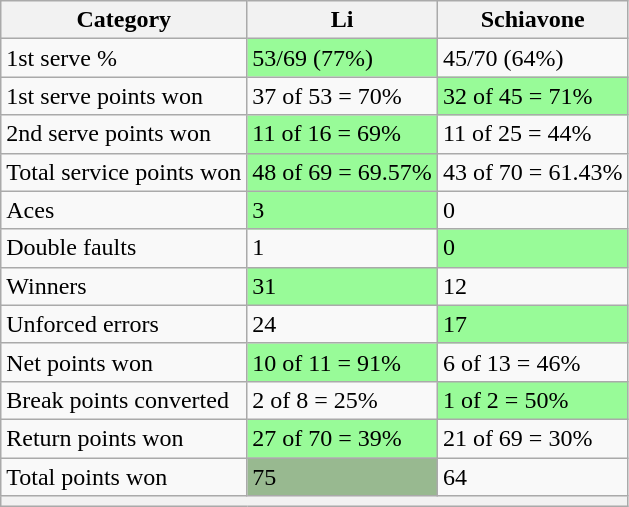<table class="wikitable">
<tr>
<th>Category</th>
<th> Li</th>
<th> Schiavone</th>
</tr>
<tr>
<td>1st serve %</td>
<td bgcolor=98FB98>53/69 (77%)</td>
<td>45/70 (64%)</td>
</tr>
<tr>
<td>1st serve points won</td>
<td>37 of 53 = 70%</td>
<td bgcolor=98FB98>32 of 45 = 71%</td>
</tr>
<tr>
<td>2nd serve points won</td>
<td bgcolor=98FB98>11 of 16 = 69%</td>
<td>11 of 25 = 44%</td>
</tr>
<tr>
<td>Total service points won</td>
<td bgcolor=98FB98>48 of 69 = 69.57%</td>
<td>43 of 70 = 61.43%</td>
</tr>
<tr>
<td>Aces</td>
<td bgcolor=98FB98>3</td>
<td>0</td>
</tr>
<tr>
<td>Double faults</td>
<td>1</td>
<td bgcolor=98FB98>0</td>
</tr>
<tr>
<td>Winners</td>
<td bgcolor=98FB98>31</td>
<td>12</td>
</tr>
<tr>
<td>Unforced errors</td>
<td>24</td>
<td bgcolor=98FB98>17</td>
</tr>
<tr>
<td>Net points won</td>
<td bgcolor=98FB98>10 of 11 = 91%</td>
<td>6 of 13 = 46%</td>
</tr>
<tr>
<td>Break points converted</td>
<td>2 of 8 = 25%</td>
<td bgcolor=98FB98>1 of 2 = 50%</td>
</tr>
<tr>
<td>Return points won</td>
<td bgcolor=98FB98>27 of 70 = 39%</td>
<td>21 of 69 = 30%</td>
</tr>
<tr>
<td>Total points won</td>
<td bgcolor=98FB989>75</td>
<td>64</td>
</tr>
<tr>
<th colspan=3></th>
</tr>
</table>
